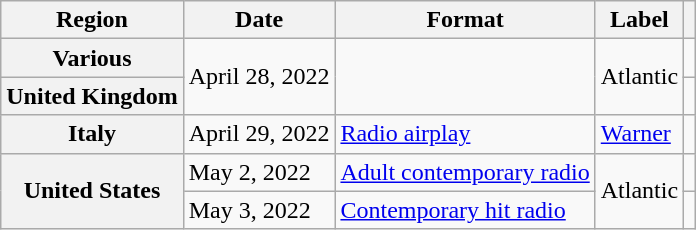<table class="wikitable plainrowheaders">
<tr>
<th scope="col">Region</th>
<th scope="col">Date</th>
<th scope="col">Format</th>
<th scope="col">Label</th>
<th scope="col"></th>
</tr>
<tr>
<th scope="row">Various</th>
<td rowspan="2">April 28, 2022</td>
<td rowspan="2"></td>
<td rowspan="2">Atlantic</td>
<td></td>
</tr>
<tr>
<th scope="row">United Kingdom</th>
<td></td>
</tr>
<tr>
<th scope="row">Italy</th>
<td>April 29, 2022</td>
<td><a href='#'>Radio airplay</a></td>
<td><a href='#'>Warner</a></td>
<td></td>
</tr>
<tr>
<th scope="row" rowspan="2">United States</th>
<td>May 2, 2022</td>
<td><a href='#'>Adult contemporary radio</a></td>
<td rowspan="2">Atlantic</td>
<td></td>
</tr>
<tr>
<td>May 3, 2022</td>
<td><a href='#'>Contemporary hit radio</a></td>
<td></td>
</tr>
</table>
